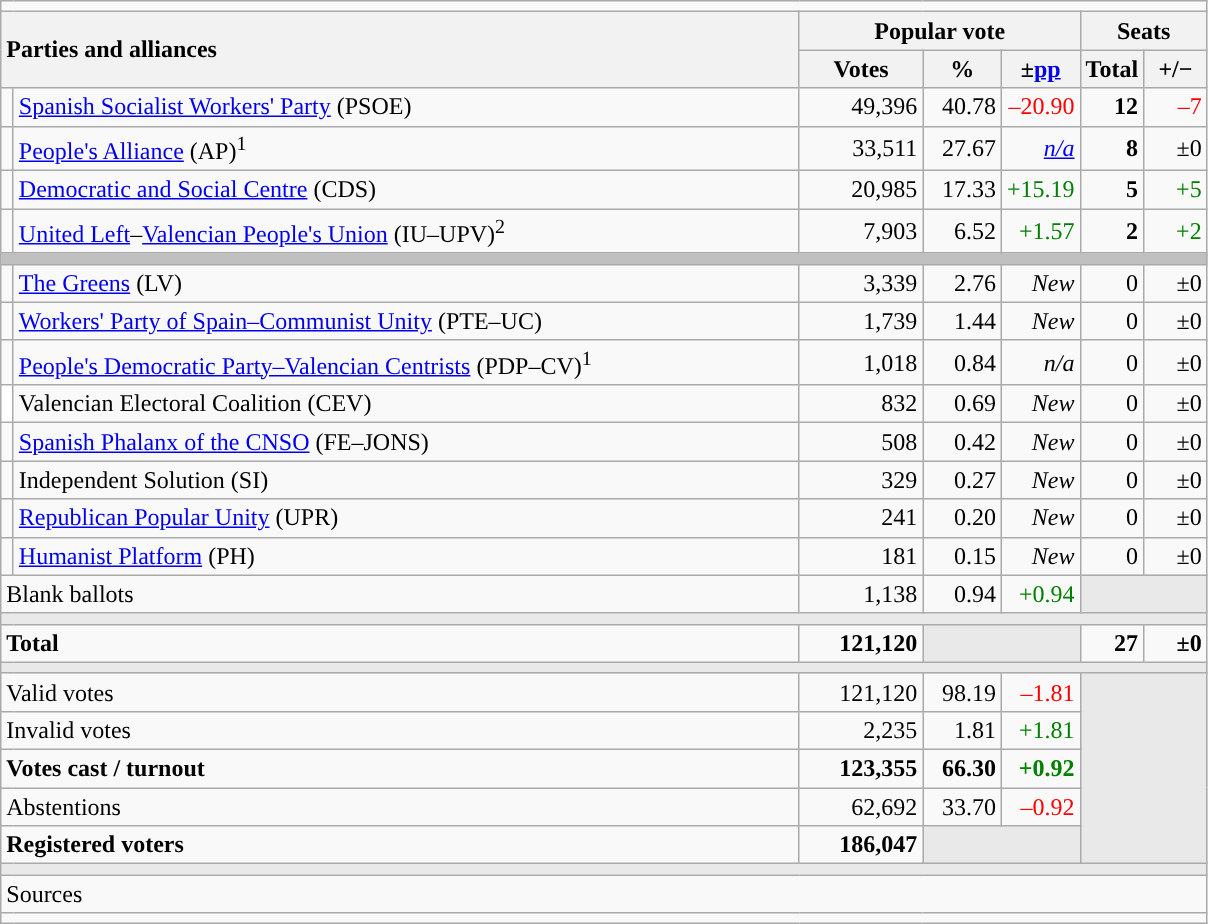<table class="wikitable" style="text-align:right;">
<tr>
<td colspan="7"></td>
</tr>
<tr>
<th style="text-align:left;" rowspan="2" colspan="2" width="525">Parties and alliances</th>
<th colspan="3">Popular vote</th>
<th colspan="2">Seats</th>
</tr>
<tr>
<th width="75">Votes</th>
<th width="45">%</th>
<th width="45">±<a href='#'>pp</a></th>
<th width="35">Total</th>
<th width="35">+/−</th>
</tr>
<tr>
<td width="1" style="color:inherit;background:"></td>
<td align="left"><a href='#'>Spanish Socialist Workers' Party</a> (PSOE)</td>
<td>49,396</td>
<td>40.78</td>
<td style="color:red;">–20.90</td>
<td><strong>12</strong></td>
<td style="color:red;">–7</td>
</tr>
<tr>
<td style="color:inherit;background:"></td>
<td align="left"><a href='#'>People's Alliance</a> (AP)<sup>1</sup></td>
<td>33,511</td>
<td>27.67</td>
<td><em><a href='#'>n/a</a></em></td>
<td><strong>8</strong></td>
<td>±0</td>
</tr>
<tr>
<td style="color:inherit;background:"></td>
<td align="left"><a href='#'>Democratic and Social Centre</a> (CDS)</td>
<td>20,985</td>
<td>17.33</td>
<td style="color:green;">+15.19</td>
<td><strong>5</strong></td>
<td style="color:green;">+5</td>
</tr>
<tr>
<td style="color:inherit;background:"></td>
<td align="left"><a href='#'>United Left</a>–<a href='#'>Valencian People's Union</a> (IU–UPV)<sup>2</sup></td>
<td>7,903</td>
<td>6.52</td>
<td style="color:green;">+1.57</td>
<td><strong>2</strong></td>
<td style="color:green;">+2</td>
</tr>
<tr>
<td colspan="7" bgcolor="#C0C0C0"></td>
</tr>
<tr>
<td style="color:inherit;background:"></td>
<td align="left"><a href='#'>The Greens</a> (LV)</td>
<td>3,339</td>
<td>2.76</td>
<td><em>New</em></td>
<td>0</td>
<td>±0</td>
</tr>
<tr>
<td style="color:inherit;background:"></td>
<td align="left"><a href='#'>Workers' Party of Spain–Communist Unity</a> (PTE–UC)</td>
<td>1,739</td>
<td>1.44</td>
<td><em>New</em></td>
<td>0</td>
<td>±0</td>
</tr>
<tr>
<td style="color:inherit;background:"></td>
<td align="left"><a href='#'>People's Democratic Party–Valencian Centrists</a> (PDP–CV)<sup>1</sup></td>
<td>1,018</td>
<td>0.84</td>
<td><em>n/a</em></td>
<td>0</td>
<td>±0</td>
</tr>
<tr>
<td bgcolor="white"></td>
<td align="left">Valencian Electoral Coalition (CEV)</td>
<td>832</td>
<td>0.69</td>
<td><em>New</em></td>
<td>0</td>
<td>±0</td>
</tr>
<tr>
<td style="color:inherit;background:"></td>
<td align="left"><a href='#'>Spanish Phalanx of the CNSO</a> (FE–JONS)</td>
<td>508</td>
<td>0.42</td>
<td><em>New</em></td>
<td>0</td>
<td>±0</td>
</tr>
<tr>
<td style="color:inherit;background:"></td>
<td align="left">Independent Solution (SI)</td>
<td>329</td>
<td>0.27</td>
<td><em>New</em></td>
<td>0</td>
<td>±0</td>
</tr>
<tr>
<td style="color:inherit;background:"></td>
<td align="left"><a href='#'>Republican Popular Unity</a> (UPR)</td>
<td>241</td>
<td>0.20</td>
<td><em>New</em></td>
<td>0</td>
<td>±0</td>
</tr>
<tr>
<td style="color:inherit;background:"></td>
<td align="left"><a href='#'>Humanist Platform</a> (PH)</td>
<td>181</td>
<td>0.15</td>
<td><em>New</em></td>
<td>0</td>
<td>±0</td>
</tr>
<tr>
<td align="left" colspan="2">Blank ballots</td>
<td>1,138</td>
<td>0.94</td>
<td style="color:green;">+0.94</td>
<td bgcolor="#E9E9E9" colspan="2"></td>
</tr>
<tr>
<td colspan="7" bgcolor="#E9E9E9"></td>
</tr>
<tr style="font-weight:bold;">
<td align="left" colspan="2">Total</td>
<td>121,120</td>
<td bgcolor="#E9E9E9" colspan="2"></td>
<td>27</td>
<td>±0</td>
</tr>
<tr>
<td colspan="7" bgcolor="#E9E9E9"></td>
</tr>
<tr>
<td align="left" colspan="2">Valid votes</td>
<td>121,120</td>
<td>98.19</td>
<td style="color:red;">–1.81</td>
<td bgcolor="#E9E9E9" colspan="2" rowspan="5"></td>
</tr>
<tr>
<td align="left" colspan="2">Invalid votes</td>
<td>2,235</td>
<td>1.81</td>
<td style="color:green;">+1.81</td>
</tr>
<tr style="font-weight:bold;">
<td align="left" colspan="2">Votes cast / turnout</td>
<td>123,355</td>
<td>66.30</td>
<td style="color:green;">+0.92</td>
</tr>
<tr>
<td align="left" colspan="2">Abstentions</td>
<td>62,692</td>
<td>33.70</td>
<td style="color:red;">–0.92</td>
</tr>
<tr style="font-weight:bold;">
<td align="left" colspan="2">Registered voters</td>
<td>186,047</td>
<td bgcolor="#E9E9E9" colspan="2"></td>
</tr>
<tr>
<td colspan="7" bgcolor="#E9E9E9"></td>
</tr>
<tr>
<td align="left" colspan="7">Sources</td>
</tr>
<tr>
<td colspan="7" style="text-align:left; max-width:790px;"></td>
</tr>
</table>
